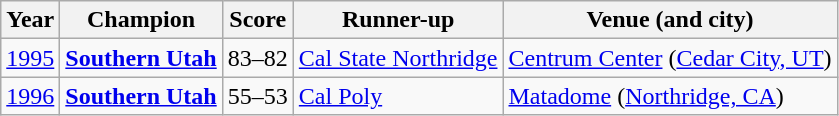<table class="wikitable sortable">
<tr>
<th>Year</th>
<th>Champion</th>
<th>Score</th>
<th>Runner-up</th>
<th>Venue (and city)</th>
</tr>
<tr>
<td><a href='#'>1995</a></td>
<td><strong><a href='#'>Southern Utah</a></strong></td>
<td>83–82</td>
<td><a href='#'>Cal State Northridge</a></td>
<td><a href='#'>Centrum Center</a> (<a href='#'>Cedar City, UT</a>)</td>
</tr>
<tr>
<td><a href='#'>1996</a></td>
<td><strong><a href='#'>Southern Utah</a></strong></td>
<td>55–53</td>
<td><a href='#'>Cal Poly</a></td>
<td><a href='#'>Matadome</a> (<a href='#'>Northridge, CA</a>)</td>
</tr>
</table>
